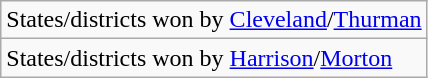<table class="wikitable">
<tr>
<td>States/districts won by <a href='#'>Cleveland</a>/<a href='#'>Thurman</a></td>
</tr>
<tr>
<td>States/districts won by <a href='#'>Harrison</a>/<a href='#'>Morton</a></td>
</tr>
</table>
